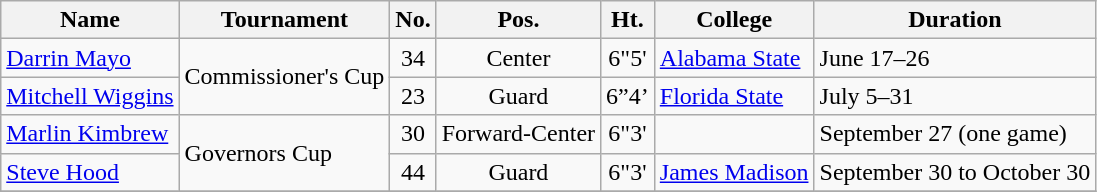<table class="wikitable" border="1">
<tr>
<th>Name</th>
<th>Tournament</th>
<th>No.</th>
<th>Pos.</th>
<th>Ht.</th>
<th>College</th>
<th>Duration</th>
</tr>
<tr>
<td><a href='#'>Darrin Mayo</a></td>
<td rowspan="2">Commissioner's Cup</td>
<td align=center>34</td>
<td align=center>Center</td>
<td align=center>6"5'</td>
<td><a href='#'>Alabama State</a></td>
<td>June 17–26</td>
</tr>
<tr>
<td><a href='#'>Mitchell Wiggins</a></td>
<td align=center>23</td>
<td align=center>Guard</td>
<td align=center>6”4’</td>
<td><a href='#'>Florida State</a></td>
<td>July 5–31</td>
</tr>
<tr>
<td><a href='#'>Marlin Kimbrew</a></td>
<td rowspan="2">Governors Cup</td>
<td align=center>30</td>
<td align=center>Forward-Center</td>
<td align=center>6"3'</td>
<td></td>
<td>September 27 (one game)</td>
</tr>
<tr>
<td><a href='#'>Steve Hood</a></td>
<td align=center>44</td>
<td align=center>Guard</td>
<td align=center>6"3'</td>
<td><a href='#'>James Madison</a></td>
<td>September 30 to October 30</td>
</tr>
<tr>
</tr>
</table>
